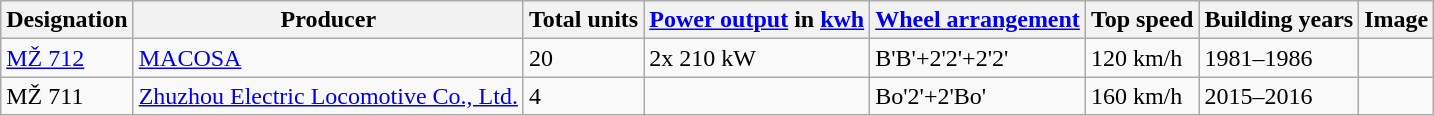<table class="wikitable sortable">
<tr>
<th>Designation</th>
<th>Producer</th>
<th>Total units</th>
<th><a href='#'>Power output</a> in <a href='#'>kwh</a></th>
<th><a href='#'>Wheel arrangement</a></th>
<th>Top speed</th>
<th>Building years</th>
<th class="unsortable">Image</th>
</tr>
<tr>
<td><a href='#'>MŽ 712</a></td>
<td><a href='#'>MACOSA</a></td>
<td>20</td>
<td>2x 210 kW</td>
<td>B'B'+2'2'+2'2'</td>
<td>120 km/h</td>
<td>1981–1986</td>
<td></td>
</tr>
<tr>
<td>MŽ 711</td>
<td><a href='#'>Zhuzhou Electric Locomotive Co., Ltd.</a></td>
<td>4</td>
<td></td>
<td>Bo'2'+2'Bo'</td>
<td>160 km/h</td>
<td>2015–2016</td>
<td></td>
</tr>
</table>
